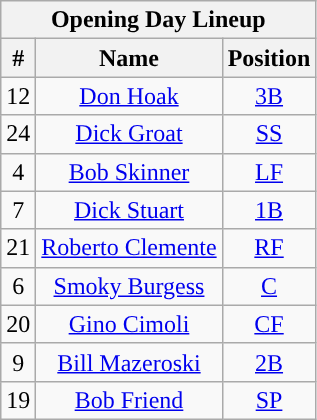<table class="wikitable" style="text-align:center">
<tr>
<th colspan="3">Opening Day Lineup</th>
</tr>
<tr>
<th>#</th>
<th>Name</th>
<th>Position</th>
</tr>
<tr>
<td>12</td>
<td><a href='#'>Don Hoak</a></td>
<td><a href='#'>3B</a></td>
</tr>
<tr>
<td>24</td>
<td><a href='#'>Dick Groat</a></td>
<td><a href='#'>SS</a></td>
</tr>
<tr>
<td>4</td>
<td><a href='#'>Bob Skinner</a></td>
<td><a href='#'>LF</a></td>
</tr>
<tr>
<td>7</td>
<td><a href='#'>Dick Stuart</a></td>
<td><a href='#'>1B</a></td>
</tr>
<tr>
<td>21</td>
<td><a href='#'>Roberto Clemente</a></td>
<td><a href='#'>RF</a></td>
</tr>
<tr>
<td>6</td>
<td><a href='#'>Smoky Burgess</a></td>
<td><a href='#'>C</a></td>
</tr>
<tr>
<td>20</td>
<td><a href='#'>Gino Cimoli</a></td>
<td><a href='#'>CF</a></td>
</tr>
<tr>
<td>9</td>
<td><a href='#'>Bill Mazeroski</a></td>
<td><a href='#'>2B</a></td>
</tr>
<tr>
<td>19</td>
<td><a href='#'>Bob Friend</a></td>
<td><a href='#'>SP</a></td>
</tr>
</table>
